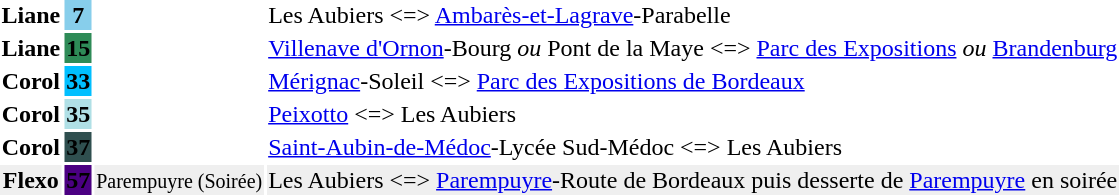<table class="toccolours">
<tr ---->
<td align="center"><strong>Liane</strong></td>
<td bgcolor="87CEEB"  align="center"><span><strong>7</strong></span></td>
<td></td>
<td>Les Aubiers <=> <a href='#'>Ambarès-et-Lagrave</a>-Parabelle</td>
</tr>
<tr ----style="background:#EFEFEF">
<td align="center"><strong>Liane</strong></td>
<td bgcolor="2E8B57"  align="center"><span><strong>15</strong></span></td>
<td></td>
<td><a href='#'>Villenave d'Ornon</a>-Bourg <em>ou</em> Pont de la Maye <=> <a href='#'>Parc des Expositions</a> <em>ou</em> <a href='#'>Brandenburg</a></td>
</tr>
<tr ---->
<td align="center"><strong>Corol</strong></td>
<td bgcolor="00BFFF"  align="center"><span><strong>33</strong></span></td>
<td></td>
<td><a href='#'>Mérignac</a>-Soleil <=> <a href='#'>Parc des Expositions de Bordeaux</a></td>
</tr>
<tr ----style="background:#EFEFEF">
<td align="center"><strong>Corol</strong></td>
<td bgcolor="B0E0E6"  align="center"><strong>35</strong></td>
<td></td>
<td><a href='#'>Peixotto</a> <=> Les Aubiers</td>
</tr>
<tr ---->
<td align="center"><strong>Corol</strong></td>
<td bgcolor="2F4F4F"   align="center"><span><strong>37</strong></span></td>
<td></td>
<td><a href='#'>Saint-Aubin-de-Médoc</a>-Lycée Sud-Médoc <=> Les Aubiers</td>
</tr>
<tr style="background:#EFEFEF">
<td align="center"><strong>Flexo</strong></td>
<td bgcolor="4B0082"  align="center"><span><strong>57</strong></span></td>
<td align="center"><small>Parempuyre (Soirée)</small></td>
<td>Les Aubiers <=> <a href='#'>Parempuyre</a>-Route de Bordeaux puis desserte de <a href='#'>Parempuyre</a> en soirée</td>
</tr>
<tr ---->
</tr>
</table>
